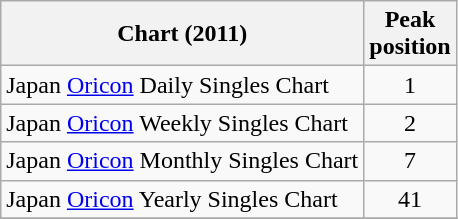<table class="wikitable sortable">
<tr>
<th>Chart (2011)</th>
<th>Peak<br>position</th>
</tr>
<tr>
<td>Japan <a href='#'>Oricon</a> Daily Singles Chart</td>
<td align="center">1</td>
</tr>
<tr>
<td>Japan <a href='#'>Oricon</a> Weekly Singles Chart</td>
<td align="center">2</td>
</tr>
<tr>
<td>Japan <a href='#'>Oricon</a> Monthly Singles Chart</td>
<td align="center">7</td>
</tr>
<tr>
<td>Japan <a href='#'>Oricon</a> Yearly Singles Chart</td>
<td align="center">41</td>
</tr>
<tr>
</tr>
</table>
